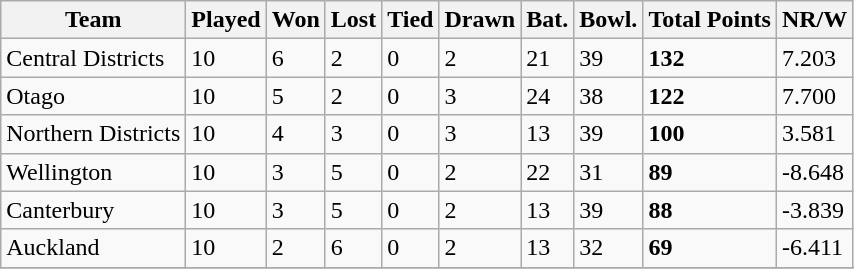<table class="wikitable">
<tr>
<th><strong>Team</strong></th>
<th>Played</th>
<th>Won</th>
<th>Lost</th>
<th>Tied</th>
<th>Drawn</th>
<th>Bat.</th>
<th>Bowl.</th>
<th>Total Points</th>
<th>NR/W</th>
</tr>
<tr>
<td>Central Districts</td>
<td>10</td>
<td>6</td>
<td>2</td>
<td>0</td>
<td>2</td>
<td>21</td>
<td>39</td>
<td><strong>132</strong></td>
<td>7.203</td>
</tr>
<tr>
<td>Otago</td>
<td>10</td>
<td>5</td>
<td>2</td>
<td>0</td>
<td>3</td>
<td>24</td>
<td>38</td>
<td><strong>122</strong></td>
<td>7.700</td>
</tr>
<tr>
<td>Northern Districts</td>
<td>10</td>
<td>4</td>
<td>3</td>
<td>0</td>
<td>3</td>
<td>13</td>
<td>39</td>
<td><strong>100</strong></td>
<td>3.581</td>
</tr>
<tr>
<td>Wellington</td>
<td>10</td>
<td>3</td>
<td>5</td>
<td>0</td>
<td>2</td>
<td>22</td>
<td>31</td>
<td><strong>89</strong></td>
<td>-8.648</td>
</tr>
<tr>
<td>Canterbury</td>
<td>10</td>
<td>3</td>
<td>5</td>
<td>0</td>
<td>2</td>
<td>13</td>
<td>39</td>
<td><strong>88</strong></td>
<td>-3.839</td>
</tr>
<tr>
<td>Auckland</td>
<td>10</td>
<td>2</td>
<td>6</td>
<td>0</td>
<td>2</td>
<td>13</td>
<td>32</td>
<td><strong>69</strong></td>
<td>-6.411</td>
</tr>
<tr>
</tr>
</table>
